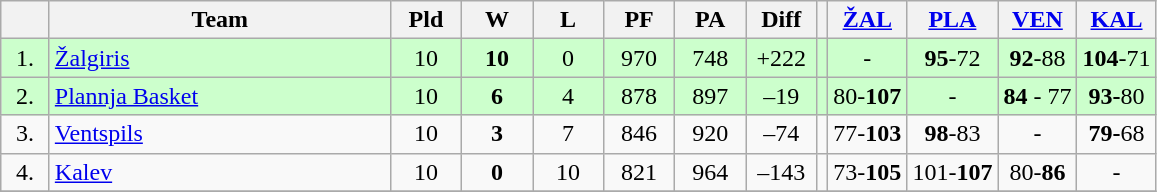<table class="wikitable" style="text-align:center">
<tr>
<th width=25></th>
<th width=220>Team</th>
<th width=40>Pld</th>
<th width=40>W</th>
<th width=40>L</th>
<th width=40>PF</th>
<th width=40>PA</th>
<th width=40>Diff</th>
<th></th>
<th> <a href='#'>ŽAL</a></th>
<th> <a href='#'>PLA</a></th>
<th> <a href='#'>VEN</a></th>
<th> <a href='#'>KAL</a></th>
</tr>
<tr style="background:#cfc;">
<td>1.</td>
<td align=left> <a href='#'>Žalgiris</a></td>
<td>10</td>
<td><strong>10</strong></td>
<td>0</td>
<td>970</td>
<td>748</td>
<td>+222</td>
<td></td>
<td>-</td>
<td><strong>95</strong>-72</td>
<td><strong>92</strong>-88</td>
<td><strong>104</strong>-71</td>
</tr>
<tr style="background:#cfc;">
<td>2.</td>
<td align=left> <a href='#'>Plannja Basket</a></td>
<td>10</td>
<td><strong>6</strong></td>
<td>4</td>
<td>878</td>
<td>897</td>
<td>–19</td>
<td></td>
<td>80-<strong>107</strong></td>
<td>-</td>
<td><strong>84</strong> - 77</td>
<td><strong>93-</strong>80</td>
</tr>
<tr>
<td>3.</td>
<td align=left> <a href='#'>Ventspils</a></td>
<td>10</td>
<td><strong>3</strong></td>
<td>7</td>
<td>846</td>
<td>920</td>
<td>–74</td>
<td></td>
<td>77-<strong>103</strong></td>
<td><strong>98</strong>-83</td>
<td>-</td>
<td><strong>79-</strong>68</td>
</tr>
<tr>
<td>4.</td>
<td align=left> <a href='#'>Kalev</a></td>
<td>10</td>
<td><strong>0</strong></td>
<td>10</td>
<td>821</td>
<td>964</td>
<td>–143</td>
<td></td>
<td>73-<strong>105</strong></td>
<td>101-<strong>107</strong></td>
<td>80-<strong>86</strong></td>
<td>-</td>
</tr>
<tr>
</tr>
</table>
